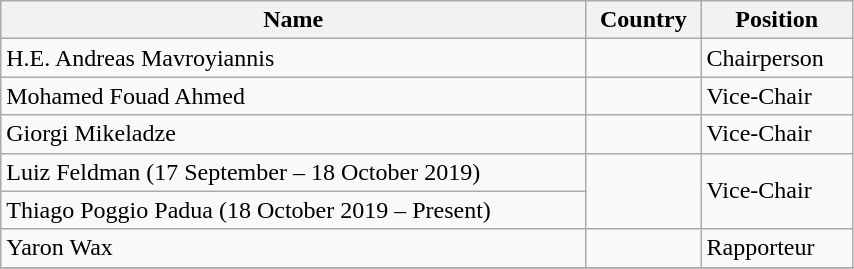<table class="wikitable" style="display: inline-table; width: 45%">
<tr>
<th>Name</th>
<th>Country</th>
<th>Position</th>
</tr>
<tr>
<td>H.E. Andreas Mavroyiannis</td>
<td></td>
<td>Chairperson</td>
</tr>
<tr>
<td>Mohamed Fouad Ahmed</td>
<td></td>
<td>Vice-Chair</td>
</tr>
<tr>
<td>Giorgi Mikeladze</td>
<td></td>
<td>Vice-Chair</td>
</tr>
<tr>
<td>Luiz Feldman (17 September – 18 October 2019)</td>
<td rowspan=2></td>
<td rowspan=2>Vice-Chair</td>
</tr>
<tr>
<td>Thiago Poggio Padua (18 October 2019 – Present)</td>
</tr>
<tr>
<td>Yaron Wax</td>
<td></td>
<td>Rapporteur</td>
</tr>
<tr>
</tr>
</table>
